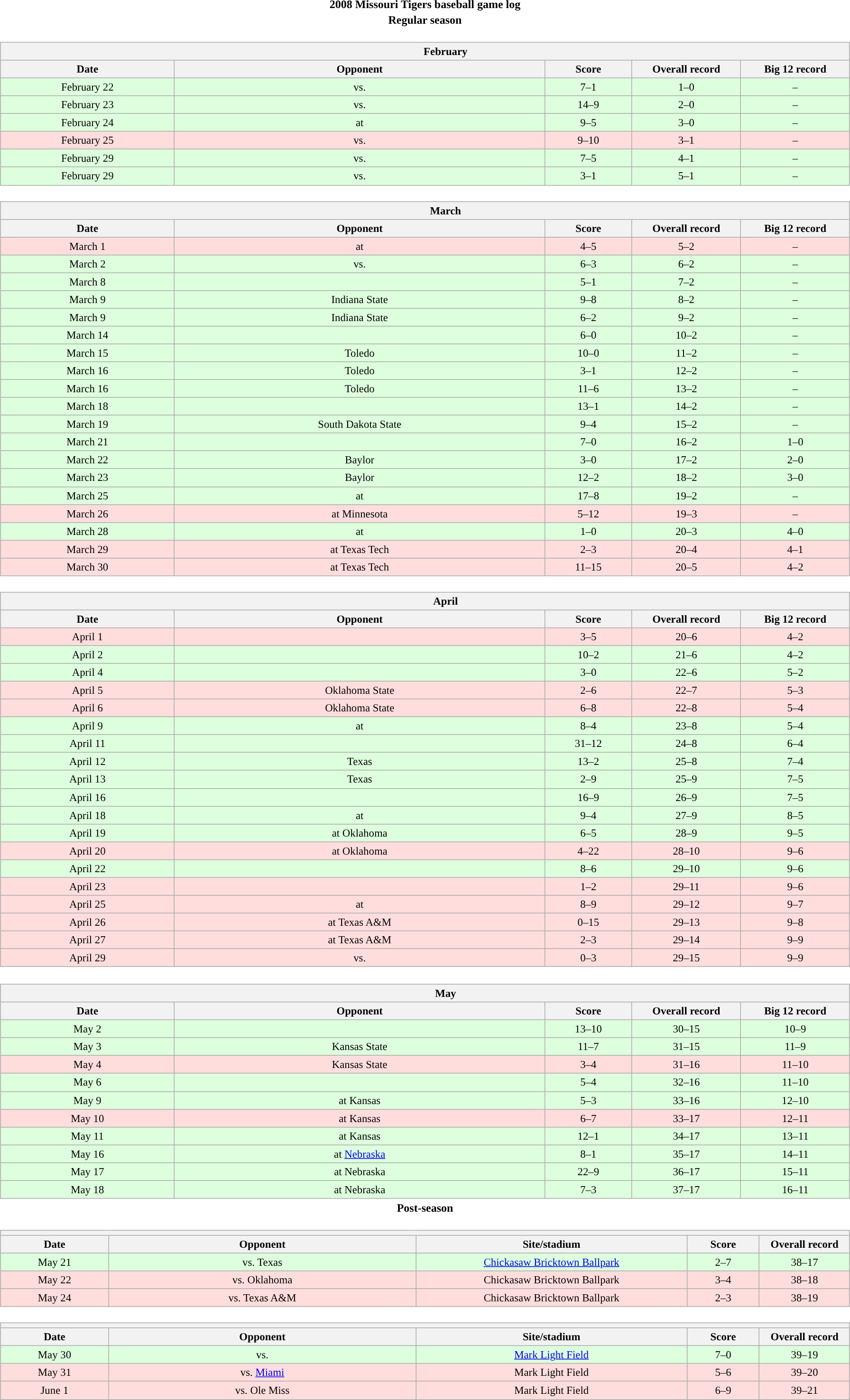<table class="toccolours" width=95% style="clear:both; margin:1.5em auto; text-align:center;">
<tr>
<th colspan=2>2008 Missouri Tigers baseball game log</th>
</tr>
<tr>
<th colspan=2>Regular season</th>
</tr>
<tr valign="top">
<td><br><table class="wikitable collapsible collapsed" style="margin:auto; width:100%; text-align:center; font-size:95%">
<tr>
<th colspan=12 style="padding-left:4em;">February</th>
</tr>
<tr>
<th width="8%">Date</th>
<th width="17%">Opponent</th>
<th width="4%">Score</th>
<th width="5%">Overall record</th>
<th width="5%">Big 12 record</th>
</tr>
<tr bgcolor="#ddffdd">
<td>February 22</td>
<td>vs. </td>
<td>7–1</td>
<td>1–0</td>
<td>–</td>
</tr>
<tr bgcolor="#ddffdd">
<td>February 23</td>
<td>vs. </td>
<td>14–9</td>
<td>2–0</td>
<td>–</td>
</tr>
<tr bgcolor="#ddffdd">
<td>February 24</td>
<td>at </td>
<td>9–5</td>
<td>3–0</td>
<td>–</td>
</tr>
<tr bgcolor="#ffdddd">
<td>February 25</td>
<td>vs. </td>
<td>9–10</td>
<td>3–1</td>
<td>–</td>
</tr>
<tr bgcolor="#ddffdd">
<td>February 29</td>
<td>vs. </td>
<td>7–5</td>
<td>4–1</td>
<td>–</td>
</tr>
<tr bgcolor="#ddffdd">
<td>February 29</td>
<td>vs. </td>
<td>3–1</td>
<td>5–1</td>
<td>–</td>
</tr>
</table>
</td>
</tr>
<tr>
<td><br><table class="wikitable collapsible collapsed" style="margin:auto; width:100%; text-align:center; font-size:95%">
<tr>
<th colspan=12 style="padding-left:4em;">March</th>
</tr>
<tr>
<th width="8%">Date</th>
<th width="17%">Opponent</th>
<th width="4%">Score</th>
<th width="5%">Overall record</th>
<th width="5%">Big 12 record</th>
</tr>
<tr bgcolor="#ffdddd">
<td>March 1</td>
<td>at </td>
<td>4–5</td>
<td>5–2</td>
<td>–</td>
</tr>
<tr bgcolor="#ddffdd">
<td>March 2</td>
<td>vs. </td>
<td>6–3</td>
<td>6–2</td>
<td>–</td>
</tr>
<tr bgcolor="#ddffdd">
<td>March 8</td>
<td></td>
<td>5–1</td>
<td>7–2</td>
<td>–</td>
</tr>
<tr bgcolor="#ddffdd">
<td>March 9</td>
<td>Indiana State</td>
<td>9–8</td>
<td>8–2</td>
<td>–</td>
</tr>
<tr bgcolor="#ddffdd">
<td>March 9</td>
<td>Indiana State</td>
<td>6–2</td>
<td>9–2</td>
<td>–</td>
</tr>
<tr bgcolor="#ddffdd">
<td>March 14</td>
<td></td>
<td>6–0</td>
<td>10–2</td>
<td>–</td>
</tr>
<tr bgcolor="#ddffdd">
<td>March 15</td>
<td>Toledo</td>
<td>10–0</td>
<td>11–2</td>
<td>–</td>
</tr>
<tr bgcolor="#ddffdd">
<td>March 16</td>
<td>Toledo</td>
<td>3–1</td>
<td>12–2</td>
<td>–</td>
</tr>
<tr bgcolor="#ddffdd">
<td>March 16</td>
<td>Toledo</td>
<td>11–6</td>
<td>13–2</td>
<td>–</td>
</tr>
<tr bgcolor="#ddffdd">
<td>March 18</td>
<td></td>
<td>13–1</td>
<td>14–2</td>
<td>–</td>
</tr>
<tr bgcolor="#ddffdd">
<td>March 19</td>
<td>South Dakota State</td>
<td>9–4</td>
<td>15–2</td>
<td>–</td>
</tr>
<tr bgcolor="#ddffdd">
<td>March 21</td>
<td></td>
<td>7–0</td>
<td>16–2</td>
<td>1–0</td>
</tr>
<tr bgcolor="#ddffdd">
<td>March 22</td>
<td>Baylor</td>
<td>3–0</td>
<td>17–2</td>
<td>2–0</td>
</tr>
<tr bgcolor="#ddffdd">
<td>March 23</td>
<td>Baylor</td>
<td>12–2</td>
<td>18–2</td>
<td>3–0</td>
</tr>
<tr bgcolor="#ddffdd">
<td>March 25</td>
<td>at </td>
<td>17–8</td>
<td>19–2</td>
<td>–</td>
</tr>
<tr bgcolor="#ffdddd">
<td>March 26</td>
<td>at Minnesota</td>
<td>5–12</td>
<td>19–3</td>
<td>–</td>
</tr>
<tr bgcolor="#ddffdd">
<td>March 28</td>
<td>at </td>
<td>1–0</td>
<td>20–3</td>
<td>4–0</td>
</tr>
<tr bgcolor="#ffdddd">
<td>March 29</td>
<td>at Texas Tech</td>
<td>2–3</td>
<td>20–4</td>
<td>4–1</td>
</tr>
<tr bgcolor="#ffdddd">
<td>March 30</td>
<td>at Texas Tech</td>
<td>11–15</td>
<td>20–5</td>
<td>4–2</td>
</tr>
</table>
</td>
</tr>
<tr>
<td><br><table class="wikitable collapsible collapsed" style="margin:auto; width:100%; text-align:center; font-size:95%">
<tr>
<th colspan=12 style="padding-left:4em;">April</th>
</tr>
<tr>
<th width="8%">Date</th>
<th width="17%">Opponent</th>
<th width="4%">Score</th>
<th width="5%">Overall record</th>
<th width="5%">Big 12 record</th>
</tr>
<tr bgcolor="#ffdddd">
<td>April 1</td>
<td></td>
<td>3–5</td>
<td>20–6</td>
<td>4–2</td>
</tr>
<tr bgcolor="#ddffdd">
<td>April 2</td>
<td></td>
<td>10–2</td>
<td>21–6</td>
<td>4–2</td>
</tr>
<tr bgcolor="#ddffdd">
<td>April 4</td>
<td></td>
<td>3–0</td>
<td>22–6</td>
<td>5–2</td>
</tr>
<tr bgcolor="#ffdddd">
<td>April 5</td>
<td>Oklahoma State</td>
<td>2–6</td>
<td>22–7</td>
<td>5–3</td>
</tr>
<tr bgcolor="#ffdddd">
<td>April 6</td>
<td>Oklahoma State</td>
<td>6–8</td>
<td>22–8</td>
<td>5–4</td>
</tr>
<tr bgcolor="#ddffdd">
<td>April 9</td>
<td>at </td>
<td>8–4</td>
<td>23–8</td>
<td>5–4</td>
</tr>
<tr bgcolor="#ddffdd">
<td>April 11</td>
<td></td>
<td>31–12</td>
<td>24–8</td>
<td>6–4</td>
</tr>
<tr bgcolor="#ddffdd">
<td>April 12</td>
<td>Texas</td>
<td>13–2</td>
<td>25–8</td>
<td>7–4</td>
</tr>
<tr bgcolor="#ddffdd">
<td>April 13</td>
<td>Texas</td>
<td>2–9</td>
<td>25–9</td>
<td>7–5</td>
</tr>
<tr bgcolor="#ddffdd">
<td>April 16</td>
<td></td>
<td>16–9</td>
<td>26–9</td>
<td>7–5</td>
</tr>
<tr bgcolor="#ddffdd">
<td>April 18</td>
<td>at </td>
<td>9–4</td>
<td>27–9</td>
<td>8–5</td>
</tr>
<tr bgcolor="#ddffdd">
<td>April 19</td>
<td>at Oklahoma</td>
<td>6–5</td>
<td>28–9</td>
<td>9–5</td>
</tr>
<tr bgcolor="#ffdddd">
<td>April 20</td>
<td>at Oklahoma</td>
<td>4–22</td>
<td>28–10</td>
<td>9–6</td>
</tr>
<tr bgcolor="#ddffdd">
<td>April 22</td>
<td></td>
<td>8–6</td>
<td>29–10</td>
<td>9–6</td>
</tr>
<tr bgcolor="#ffdddd">
<td>April 23</td>
<td></td>
<td>1–2</td>
<td>29–11</td>
<td>9–6</td>
</tr>
<tr bgcolor="#ffdddd">
<td>April 25</td>
<td>at </td>
<td>8–9</td>
<td>29–12</td>
<td>9–7</td>
</tr>
<tr bgcolor="#ffdddd">
<td>April 26</td>
<td>at Texas A&M</td>
<td>0–15</td>
<td>29–13</td>
<td>9–8</td>
</tr>
<tr bgcolor="#ffdddd">
<td>April 27</td>
<td>at Texas A&M</td>
<td>2–3</td>
<td>29–14</td>
<td>9–9</td>
</tr>
<tr bgcolor="#ffdddd">
<td>April 29</td>
<td>vs. </td>
<td>0–3</td>
<td>29–15</td>
<td>9–9</td>
</tr>
</table>
</td>
</tr>
<tr>
</tr>
<tr>
<td><br><table class="wikitable collapsible collapsed" style="margin:auto; width:100%; text-align:center; font-size:95%">
<tr>
<th colspan=12 style="padding-left:4em;">May</th>
</tr>
<tr>
<th width="8%">Date</th>
<th width="17%">Opponent</th>
<th width="4%">Score</th>
<th width="5%">Overall record</th>
<th width="5%">Big 12 record</th>
</tr>
<tr bgcolor="#ddffdd">
<td>May 2</td>
<td></td>
<td>13–10</td>
<td>30–15</td>
<td>10–9</td>
</tr>
<tr bgcolor="#ddffdd">
<td>May 3</td>
<td>Kansas State</td>
<td>11–7</td>
<td>31–15</td>
<td>11–9</td>
</tr>
<tr bgcolor="#ffdddd">
<td>May 4</td>
<td>Kansas State</td>
<td>3–4</td>
<td>31–16</td>
<td>11–10</td>
</tr>
<tr bgcolor="#ddffdd">
<td>May 6</td>
<td></td>
<td>5–4</td>
<td>32–16</td>
<td>11–10</td>
</tr>
<tr bgcolor="#ddffdd">
<td>May 9</td>
<td>at Kansas</td>
<td>5–3</td>
<td>33–16</td>
<td>12–10</td>
</tr>
<tr bgcolor="#ffdddd">
<td>May 10</td>
<td>at Kansas</td>
<td>6–7</td>
<td>33–17</td>
<td>12–11</td>
</tr>
<tr bgcolor="#ddffdd">
<td>May 11</td>
<td>at Kansas</td>
<td>12–1</td>
<td>34–17</td>
<td>13–11</td>
</tr>
<tr bgcolor="#ddffdd">
<td>May 16</td>
<td>at <a href='#'>Nebraska</a></td>
<td>8–1</td>
<td>35–17</td>
<td>14–11</td>
</tr>
<tr bgcolor="#ddffdd">
<td>May 17</td>
<td>at Nebraska</td>
<td>22–9</td>
<td>36–17</td>
<td>15–11</td>
</tr>
<tr bgcolor="#ddffdd">
<td>May 18</td>
<td>at Nebraska</td>
<td>7–3</td>
<td>37–17</td>
<td>16–11</td>
</tr>
</table>
</td>
</tr>
<tr>
<th colspan=2>Post-season</th>
</tr>
<tr>
<td><br><table class="wikitable collapsible" style="margin:auto; width:100%; text-align:center; font-size:95%">
<tr>
<th colspan=12 style="padding-left:4em;"></th>
</tr>
<tr>
<th width="6%">Date</th>
<th width="17%">Opponent</th>
<th width="15%">Site/stadium</th>
<th width="4%">Score</th>
<th width="5%">Overall record</th>
</tr>
<tr bgcolor="ddffdd">
<td>May 21</td>
<td>vs. Texas</td>
<td><a href='#'>Chickasaw Bricktown Ballpark</a></td>
<td>2–7</td>
<td>38–17</td>
</tr>
<tr bgcolor="ffdddd">
<td>May 22</td>
<td>vs. Oklahoma</td>
<td>Chickasaw Bricktown Ballpark</td>
<td>3–4</td>
<td>38–18</td>
</tr>
<tr bgcolor="ffdddd">
<td>May 24</td>
<td>vs. Texas A&M</td>
<td>Chickasaw Bricktown Ballpark</td>
<td>2–3</td>
<td>38–19</td>
</tr>
</table>
</td>
</tr>
<tr>
<td><br><table class="wikitable collapsible" style="margin:auto; width:100%; text-align:center; font-size:95%">
<tr>
<th colspan=12 style="padding-left:4em;"></th>
</tr>
<tr>
<th width="6%">Date</th>
<th width="17%">Opponent</th>
<th width="15%">Site/stadium</th>
<th width="4%">Score</th>
<th width="5%">Overall record</th>
</tr>
<tr bgcolor="ddffdd">
<td>May 30</td>
<td>vs. </td>
<td><a href='#'>Mark Light Field</a></td>
<td>7–0</td>
<td>39–19</td>
</tr>
<tr bgcolor="ffdddd">
<td>May 31</td>
<td>vs. <a href='#'>Miami</a></td>
<td>Mark Light Field</td>
<td>5–6</td>
<td>39–20</td>
</tr>
<tr bgcolor="ffdddd">
<td>June 1</td>
<td>vs. Ole Miss</td>
<td>Mark Light Field</td>
<td>6–9</td>
<td>39–21</td>
</tr>
</table>
</td>
</tr>
</table>
